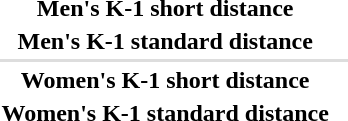<table>
<tr>
<th scope="row">Men's K-1 short distance</th>
<td></td>
<td></td>
<td></td>
</tr>
<tr>
<th scope="row">Men's K-1 standard distance</th>
<td></td>
<td></td>
<td></td>
</tr>
<tr bgcolor=#DDDDDD>
<td colspan=4></td>
</tr>
<tr>
<th scope="row">Women's K-1 short distance</th>
<td></td>
<td></td>
<td></td>
</tr>
<tr>
<th scope="row">Women's K-1 standard distance</th>
<td></td>
<td></td>
<td></td>
</tr>
</table>
